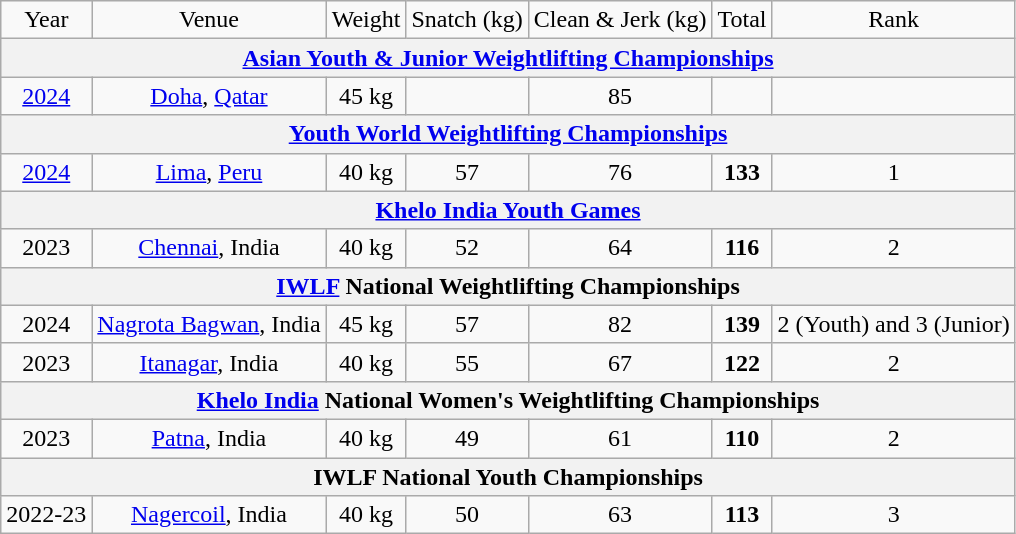<table class=wikitable  style="text-align:center;">
<tr>
<td>Year</td>
<td>Venue</td>
<td>Weight</td>
<td>Snatch (kg)</td>
<td>Clean & Jerk (kg)</td>
<td>Total</td>
<td>Rank</td>
</tr>
<tr>
<th colspan="7"><a href='#'>Asian Youth & Junior Weightlifting Championships</a></th>
</tr>
<tr>
<td><a href='#'>2024</a></td>
<td> <a href='#'>Doha</a>, <a href='#'>Qatar</a></td>
<td>45 kg</td>
<td></td>
<td>85</td>
<td></td>
<td></td>
</tr>
<tr>
<th colspan="7"><a href='#'>Youth World Weightlifting Championships</a></th>
</tr>
<tr>
<td><a href='#'>2024</a></td>
<td> <a href='#'>Lima</a>, <a href='#'>Peru</a></td>
<td>40 kg</td>
<td>57</td>
<td>76 </td>
<td><strong>133</strong></td>
<td>1 </td>
</tr>
<tr>
<th colspan="7"><a href='#'>Khelo India Youth Games</a></th>
</tr>
<tr>
<td>2023</td>
<td> <a href='#'>Chennai</a>, India</td>
<td>40 kg</td>
<td>52</td>
<td>64</td>
<td><strong>116</strong></td>
<td>2 </td>
</tr>
<tr>
<th colspan="7"><a href='#'>IWLF</a> National Weightlifting Championships</th>
</tr>
<tr>
<td>2024</td>
<td> <a href='#'>Nagrota Bagwan</a>, India</td>
<td>45 kg</td>
<td>57</td>
<td>82</td>
<td><strong>139</strong></td>
<td>2 (Youth) and 3 (Junior)</td>
</tr>
<tr>
<td>2023</td>
<td> <a href='#'>Itanagar</a>, India</td>
<td>40 kg</td>
<td>55</td>
<td>67</td>
<td><strong>122</strong></td>
<td>2 </td>
</tr>
<tr>
<th colspan="7"><a href='#'>Khelo India</a> National Women's Weightlifting Championships</th>
</tr>
<tr>
<td>2023</td>
<td> <a href='#'>Patna</a>, India</td>
<td>40 kg</td>
<td>49</td>
<td>61</td>
<td><strong>110</strong></td>
<td>2 </td>
</tr>
<tr>
<th colspan="7">IWLF National Youth Championships</th>
</tr>
<tr>
<td>2022-23</td>
<td> <a href='#'>Nagercoil</a>, India</td>
<td>40 kg</td>
<td>50</td>
<td>63</td>
<td><strong>113</strong></td>
<td>3 </td>
</tr>
</table>
